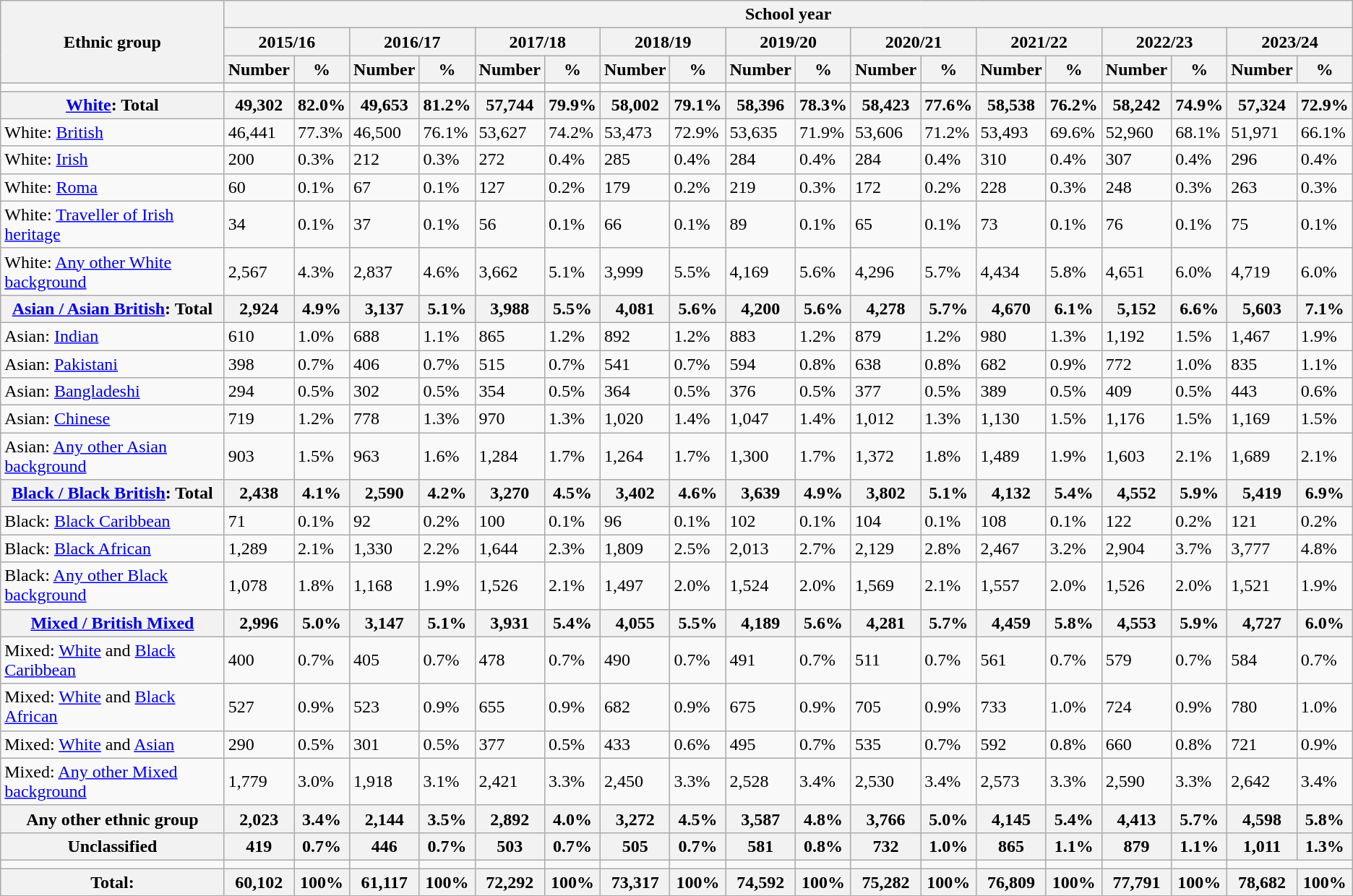<table class="wikitable sortable">
<tr>
<th rowspan="3">Ethnic group</th>
<th colspan="18">School year</th>
</tr>
<tr>
<th colspan="2">2015/16</th>
<th colspan="2">2016/17</th>
<th colspan="2">2017/18</th>
<th colspan="2">2018/19</th>
<th colspan="2">2019/20</th>
<th colspan="2">2020/21</th>
<th colspan="2">2021/22</th>
<th colspan="2">2022/23</th>
<th colspan="2">2023/24</th>
</tr>
<tr>
<th>Number</th>
<th>%</th>
<th>Number</th>
<th>%</th>
<th>Number</th>
<th>%</th>
<th>Number</th>
<th>%</th>
<th>Number</th>
<th>%</th>
<th>Number</th>
<th>%</th>
<th>Number</th>
<th>%</th>
<th>Number</th>
<th>%</th>
<th>Number</th>
<th>%</th>
</tr>
<tr>
<td></td>
<td></td>
<td></td>
<td></td>
<td></td>
<td></td>
<td></td>
<td></td>
<td></td>
<td></td>
<td></td>
<td></td>
<td></td>
<td></td>
<td></td>
<td></td>
<td></td>
</tr>
<tr>
<th><a href='#'>White</a>: Total</th>
<th>49,302</th>
<th>82.0%</th>
<th>49,653</th>
<th>81.2%</th>
<th>57,744</th>
<th>79.9%</th>
<th>58,002</th>
<th>79.1%</th>
<th>58,396</th>
<th>78.3%</th>
<th>58,423</th>
<th>77.6%</th>
<th>58,538</th>
<th>76.2%</th>
<th>58,242</th>
<th>74.9%</th>
<th>57,324</th>
<th>72.9%</th>
</tr>
<tr>
<td>White: <a href='#'>British</a></td>
<td>46,441</td>
<td>77.3%</td>
<td>46,500</td>
<td>76.1%</td>
<td>53,627</td>
<td>74.2%</td>
<td>53,473</td>
<td>72.9%</td>
<td>53,635</td>
<td>71.9%</td>
<td>53,606</td>
<td>71.2%</td>
<td>53,493</td>
<td>69.6%</td>
<td>52,960</td>
<td>68.1%</td>
<td>51,971</td>
<td>66.1%</td>
</tr>
<tr>
<td>White: <a href='#'>Irish</a></td>
<td>200</td>
<td>0.3%</td>
<td>212</td>
<td>0.3%</td>
<td>272</td>
<td>0.4%</td>
<td>285</td>
<td>0.4%</td>
<td>284</td>
<td>0.4%</td>
<td>284</td>
<td>0.4%</td>
<td>310</td>
<td>0.4%</td>
<td>307</td>
<td>0.4%</td>
<td>296</td>
<td>0.4%</td>
</tr>
<tr>
<td>White: <a href='#'>Roma</a></td>
<td>60</td>
<td>0.1%</td>
<td>67</td>
<td>0.1%</td>
<td>127</td>
<td>0.2%</td>
<td>179</td>
<td>0.2%</td>
<td>219</td>
<td>0.3%</td>
<td>172</td>
<td>0.2%</td>
<td>228</td>
<td>0.3%</td>
<td>248</td>
<td>0.3%</td>
<td>263</td>
<td>0.3%</td>
</tr>
<tr>
<td>White: <a href='#'>Traveller of Irish heritage</a></td>
<td>34</td>
<td>0.1%</td>
<td>37</td>
<td>0.1%</td>
<td>56</td>
<td>0.1%</td>
<td>66</td>
<td>0.1%</td>
<td>89</td>
<td>0.1%</td>
<td>65</td>
<td>0.1%</td>
<td>73</td>
<td>0.1%</td>
<td>76</td>
<td>0.1%</td>
<td>75</td>
<td>0.1%</td>
</tr>
<tr>
<td>White: <a href='#'>Any other White background</a></td>
<td>2,567</td>
<td>4.3%</td>
<td>2,837</td>
<td>4.6%</td>
<td>3,662</td>
<td>5.1%</td>
<td>3,999</td>
<td>5.5%</td>
<td>4,169</td>
<td>5.6%</td>
<td>4,296</td>
<td>5.7%</td>
<td>4,434</td>
<td>5.8%</td>
<td>4,651</td>
<td>6.0%</td>
<td>4,719</td>
<td>6.0%</td>
</tr>
<tr>
<th><a href='#'>Asian / Asian British</a>: Total</th>
<th>2,924</th>
<th>4.9%</th>
<th>3,137</th>
<th>5.1%</th>
<th>3,988</th>
<th>5.5%</th>
<th>4,081</th>
<th>5.6%</th>
<th>4,200</th>
<th>5.6%</th>
<th>4,278</th>
<th>5.7%</th>
<th>4,670</th>
<th>6.1%</th>
<th>5,152</th>
<th>6.6%</th>
<th>5,603</th>
<th>7.1%</th>
</tr>
<tr>
<td>Asian: <a href='#'>Indian</a></td>
<td>610</td>
<td>1.0%</td>
<td>688</td>
<td>1.1%</td>
<td>865</td>
<td>1.2%</td>
<td>892</td>
<td>1.2%</td>
<td>883</td>
<td>1.2%</td>
<td>879</td>
<td>1.2%</td>
<td>980</td>
<td>1.3%</td>
<td>1,192</td>
<td>1.5%</td>
<td>1,467</td>
<td>1.9%</td>
</tr>
<tr>
<td>Asian: <a href='#'>Pakistani</a></td>
<td>398</td>
<td>0.7%</td>
<td>406</td>
<td>0.7%</td>
<td>515</td>
<td>0.7%</td>
<td>541</td>
<td>0.7%</td>
<td>594</td>
<td>0.8%</td>
<td>638</td>
<td>0.8%</td>
<td>682</td>
<td>0.9%</td>
<td>772</td>
<td>1.0%</td>
<td>835</td>
<td>1.1%</td>
</tr>
<tr>
<td>Asian: <a href='#'>Bangladeshi</a></td>
<td>294</td>
<td>0.5%</td>
<td>302</td>
<td>0.5%</td>
<td>354</td>
<td>0.5%</td>
<td>364</td>
<td>0.5%</td>
<td>376</td>
<td>0.5%</td>
<td>377</td>
<td>0.5%</td>
<td>389</td>
<td>0.5%</td>
<td>409</td>
<td>0.5%</td>
<td>443</td>
<td>0.6%</td>
</tr>
<tr>
<td>Asian: <a href='#'>Chinese</a></td>
<td>719</td>
<td>1.2%</td>
<td>778</td>
<td>1.3%</td>
<td>970</td>
<td>1.3%</td>
<td>1,020</td>
<td>1.4%</td>
<td>1,047</td>
<td>1.4%</td>
<td>1,012</td>
<td>1.3%</td>
<td>1,130</td>
<td>1.5%</td>
<td>1,176</td>
<td>1.5%</td>
<td>1,169</td>
<td>1.5%</td>
</tr>
<tr>
<td>Asian: <a href='#'>Any other Asian background</a></td>
<td>903</td>
<td>1.5%</td>
<td>963</td>
<td>1.6%</td>
<td>1,284</td>
<td>1.7%</td>
<td>1,264</td>
<td>1.7%</td>
<td>1,300</td>
<td>1.7%</td>
<td>1,372</td>
<td>1.8%</td>
<td>1,489</td>
<td>1.9%</td>
<td>1,603</td>
<td>2.1%</td>
<td>1,689</td>
<td>2.1%</td>
</tr>
<tr>
<th><a href='#'>Black / Black British</a>: Total</th>
<th>2,438</th>
<th>4.1%</th>
<th>2,590</th>
<th>4.2%</th>
<th>3,270</th>
<th>4.5%</th>
<th>3,402</th>
<th>4.6%</th>
<th>3,639</th>
<th>4.9%</th>
<th>3,802</th>
<th>5.1%</th>
<th>4,132</th>
<th>5.4%</th>
<th>4,552</th>
<th>5.9%</th>
<th>5,419</th>
<th>6.9%</th>
</tr>
<tr>
<td>Black: <a href='#'>Black Caribbean</a></td>
<td>71</td>
<td>0.1%</td>
<td>92</td>
<td>0.2%</td>
<td>100</td>
<td>0.1%</td>
<td>96</td>
<td>0.1%</td>
<td>102</td>
<td>0.1%</td>
<td>104</td>
<td>0.1%</td>
<td>108</td>
<td>0.1%</td>
<td>122</td>
<td>0.2%</td>
<td>121</td>
<td>0.2%</td>
</tr>
<tr>
<td>Black: <a href='#'>Black African</a></td>
<td>1,289</td>
<td>2.1%</td>
<td>1,330</td>
<td>2.2%</td>
<td>1,644</td>
<td>2.3%</td>
<td>1,809</td>
<td>2.5%</td>
<td>2,013</td>
<td>2.7%</td>
<td>2,129</td>
<td>2.8%</td>
<td>2,467</td>
<td>3.2%</td>
<td>2,904</td>
<td>3.7%</td>
<td>3,777</td>
<td>4.8%</td>
</tr>
<tr>
<td>Black: <a href='#'>Any other Black background</a></td>
<td>1,078</td>
<td>1.8%</td>
<td>1,168</td>
<td>1.9%</td>
<td>1,526</td>
<td>2.1%</td>
<td>1,497</td>
<td>2.0%</td>
<td>1,524</td>
<td>2.0%</td>
<td>1,569</td>
<td>2.1%</td>
<td>1,557</td>
<td>2.0%</td>
<td>1,526</td>
<td>2.0%</td>
<td>1,521</td>
<td>1.9%</td>
</tr>
<tr>
<th><a href='#'>Mixed / British Mixed</a></th>
<th>2,996</th>
<th>5.0%</th>
<th>3,147</th>
<th>5.1%</th>
<th>3,931</th>
<th>5.4%</th>
<th>4,055</th>
<th>5.5%</th>
<th>4,189</th>
<th>5.6%</th>
<th>4,281</th>
<th>5.7%</th>
<th>4,459</th>
<th>5.8%</th>
<th>4,553</th>
<th>5.9%</th>
<th>4,727</th>
<th>6.0%</th>
</tr>
<tr>
<td>Mixed: <a href='#'>White</a> and <a href='#'>Black Caribbean</a></td>
<td>400</td>
<td>0.7%</td>
<td>405</td>
<td>0.7%</td>
<td>478</td>
<td>0.7%</td>
<td>490</td>
<td>0.7%</td>
<td>491</td>
<td>0.7%</td>
<td>511</td>
<td>0.7%</td>
<td>561</td>
<td>0.7%</td>
<td>579</td>
<td>0.7%</td>
<td>584</td>
<td>0.7%</td>
</tr>
<tr>
<td>Mixed: <a href='#'>White</a> and <a href='#'>Black African</a></td>
<td>527</td>
<td>0.9%</td>
<td>523</td>
<td>0.9%</td>
<td>655</td>
<td>0.9%</td>
<td>682</td>
<td>0.9%</td>
<td>675</td>
<td>0.9%</td>
<td>705</td>
<td>0.9%</td>
<td>733</td>
<td>1.0%</td>
<td>724</td>
<td>0.9%</td>
<td>780</td>
<td>1.0%</td>
</tr>
<tr>
<td>Mixed: <a href='#'>White</a> and <a href='#'>Asian</a></td>
<td>290</td>
<td>0.5%</td>
<td>301</td>
<td>0.5%</td>
<td>377</td>
<td>0.5%</td>
<td>433</td>
<td>0.6%</td>
<td>495</td>
<td>0.7%</td>
<td>535</td>
<td>0.7%</td>
<td>592</td>
<td>0.8%</td>
<td>660</td>
<td>0.8%</td>
<td>721</td>
<td>0.9%</td>
</tr>
<tr>
<td>Mixed: <a href='#'>Any other Mixed background</a></td>
<td>1,779</td>
<td>3.0%</td>
<td>1,918</td>
<td>3.1%</td>
<td>2,421</td>
<td>3.3%</td>
<td>2,450</td>
<td>3.3%</td>
<td>2,528</td>
<td>3.4%</td>
<td>2,530</td>
<td>3.4%</td>
<td>2,573</td>
<td>3.3%</td>
<td>2,590</td>
<td>3.3%</td>
<td>2,642</td>
<td>3.4%</td>
</tr>
<tr>
<th>Any other ethnic group</th>
<th>2,023</th>
<th>3.4%</th>
<th>2,144</th>
<th>3.5%</th>
<th>2,892</th>
<th>4.0%</th>
<th>3,272</th>
<th>4.5%</th>
<th>3,587</th>
<th>4.8%</th>
<th>3,766</th>
<th>5.0%</th>
<th>4,145</th>
<th>5.4%</th>
<th>4,413</th>
<th>5.7%</th>
<th>4,598</th>
<th>5.8%</th>
</tr>
<tr>
<th>Unclassified</th>
<th>419</th>
<th>0.7%</th>
<th>446</th>
<th>0.7%</th>
<th>503</th>
<th>0.7%</th>
<th>505</th>
<th>0.7%</th>
<th>581</th>
<th>0.8%</th>
<th>732</th>
<th>1.0%</th>
<th>865</th>
<th>1.1%</th>
<th>879</th>
<th>1.1%</th>
<th>1,011</th>
<th>1.3%</th>
</tr>
<tr>
<td></td>
<td></td>
<td></td>
<td></td>
<td></td>
<td></td>
<td></td>
<td></td>
<td></td>
<td></td>
<td></td>
<td></td>
<td></td>
<td></td>
<td></td>
<td></td>
<td></td>
</tr>
<tr>
<th>Total:</th>
<th>60,102</th>
<th>100%</th>
<th>61,117</th>
<th>100%</th>
<th>72,292</th>
<th>100%</th>
<th>73,317</th>
<th>100%</th>
<th>74,592</th>
<th>100%</th>
<th>75,282</th>
<th>100%</th>
<th>76,809</th>
<th>100%</th>
<th>77,791</th>
<th>100%</th>
<th>78,682</th>
<th>100%</th>
</tr>
</table>
